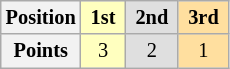<table class="wikitable" style="font-size:85%; text-align:center">
<tr>
<th>Position</th>
<td style="background:#FFFFBF;"> <strong>1st</strong> </td>
<td style="background:#DFDFDF;"> <strong>2nd</strong> </td>
<td style="background:#FFDF9F;"> <strong>3rd</strong> </td>
</tr>
<tr>
<th>Points</th>
<td style="background:#FFFFBF;">3</td>
<td style="background:#DFDFDF;">2</td>
<td style="background:#FFDF9F;">1</td>
</tr>
</table>
